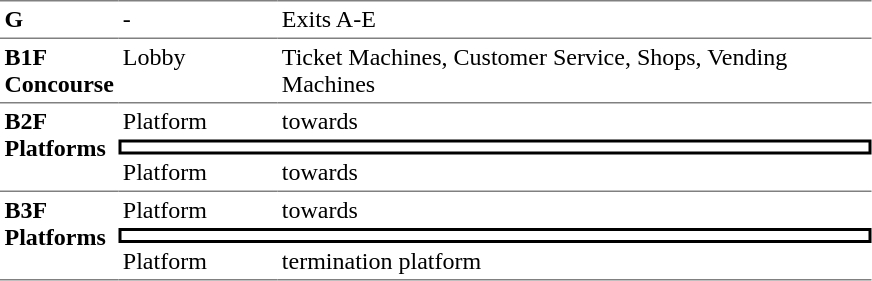<table table border=0 cellspacing=0 cellpadding=3>
<tr>
<td style="border-top:solid 1px gray;" width=50 valign=top><strong>G</strong></td>
<td style="border-top:solid 1px gray;" width=100 valign=top>-</td>
<td style="border-top:solid 1px gray;" width=390 valign=top>Exits A-E</td>
</tr>
<tr>
<td style="border-bottom:solid 1px gray; border-top:solid 1px gray;" valign=top width=50><strong>B1F<br>Concourse</strong></td>
<td style="border-bottom:solid 1px gray; border-top:solid 1px gray;" valign=top width=100>Lobby</td>
<td style="border-bottom:solid 1px gray; border-top:solid 1px gray;" valign=top width=390>Ticket Machines, Customer Service, Shops, Vending Machines</td>
</tr>
<tr>
<td style="border-bottom:solid 1px gray;" rowspan="3" valign=top><strong>B2F<br> Platforms</strong></td>
<td>Platform</td>
<td>  towards  </td>
</tr>
<tr>
<td style="border-right:solid 2px black;border-left:solid 2px black;border-top:solid 2px black;border-bottom:solid 2px black;text-align:center;" colspan=2></td>
</tr>
<tr>
<td style="border-bottom:solid 1px gray;">Platform</td>
<td style="border-bottom:solid 1px gray;">  towards   </td>
</tr>
<tr>
<td style="border-bottom:solid 1px gray;" rowspan="3" valign=top><strong>B3F<br> Platforms</strong></td>
<td>Platform</td>
<td>  towards  </td>
</tr>
<tr>
<td style="border-right:solid 2px black;border-left:solid 2px black;border-top:solid 2px black;border-bottom:solid 2px black;text-align:center;" colspan=2></td>
</tr>
<tr>
<td style="border-bottom:solid 1px gray;">Platform</td>
<td style="border-bottom:solid 1px gray;">  termination platform </td>
</tr>
</table>
